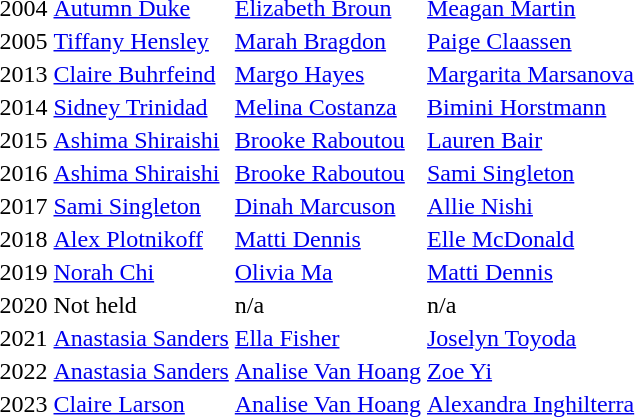<table>
<tr>
<td style="text-align:center;">2004</td>
<td><a href='#'>Autumn Duke</a></td>
<td><a href='#'>Elizabeth Broun</a></td>
<td><a href='#'>Meagan Martin</a></td>
</tr>
<tr>
<td style="text-align:center;">2005</td>
<td><a href='#'>Tiffany Hensley</a></td>
<td><a href='#'>Marah Bragdon</a></td>
<td><a href='#'>Paige Claassen</a></td>
</tr>
<tr>
<td style="text-align:center;">2013</td>
<td><a href='#'>Claire Buhrfeind</a></td>
<td><a href='#'>Margo Hayes</a></td>
<td><a href='#'>Margarita Marsanova</a></td>
</tr>
<tr>
<td style="text-align:center;">2014</td>
<td><a href='#'>Sidney Trinidad</a></td>
<td><a href='#'>Melina Costanza</a></td>
<td><a href='#'>Bimini Horstmann</a></td>
</tr>
<tr>
<td style="text-align:center;">2015</td>
<td><a href='#'>Ashima Shiraishi</a></td>
<td><a href='#'>Brooke Raboutou</a></td>
<td><a href='#'>Lauren Bair</a></td>
</tr>
<tr>
<td style="text-align:center;">2016</td>
<td><a href='#'>Ashima Shiraishi</a></td>
<td><a href='#'>Brooke Raboutou</a></td>
<td><a href='#'>Sami Singleton</a></td>
</tr>
<tr>
<td style="text-align:center;">2017</td>
<td><a href='#'>Sami Singleton</a></td>
<td><a href='#'>Dinah Marcuson</a></td>
<td><a href='#'>Allie Nishi</a></td>
</tr>
<tr>
<td style="text-align:center;">2018</td>
<td><a href='#'>Alex Plotnikoff</a></td>
<td><a href='#'>Matti Dennis</a></td>
<td><a href='#'>Elle McDonald</a></td>
</tr>
<tr>
<td style="text-align:center;">2019</td>
<td><a href='#'>Norah Chi</a></td>
<td><a href='#'>Olivia Ma</a></td>
<td><a href='#'>Matti Dennis</a></td>
</tr>
<tr>
<td style="text-align:center;">2020</td>
<td>Not held</td>
<td>n/a</td>
<td>n/a</td>
</tr>
<tr>
<td style="text-align:center;">2021</td>
<td><a href='#'>Anastasia Sanders</a></td>
<td><a href='#'>Ella Fisher</a></td>
<td><a href='#'>Joselyn Toyoda</a></td>
</tr>
<tr>
<td style="text-align:center;">2022</td>
<td><a href='#'>Anastasia Sanders</a></td>
<td><a href='#'>Analise Van Hoang</a></td>
<td><a href='#'>Zoe Yi</a></td>
</tr>
<tr>
<td style="text-align:center;">2023</td>
<td><a href='#'>Claire Larson</a></td>
<td><a href='#'>Analise Van Hoang</a></td>
<td><a href='#'>Alexandra Inghilterra</a></td>
</tr>
</table>
